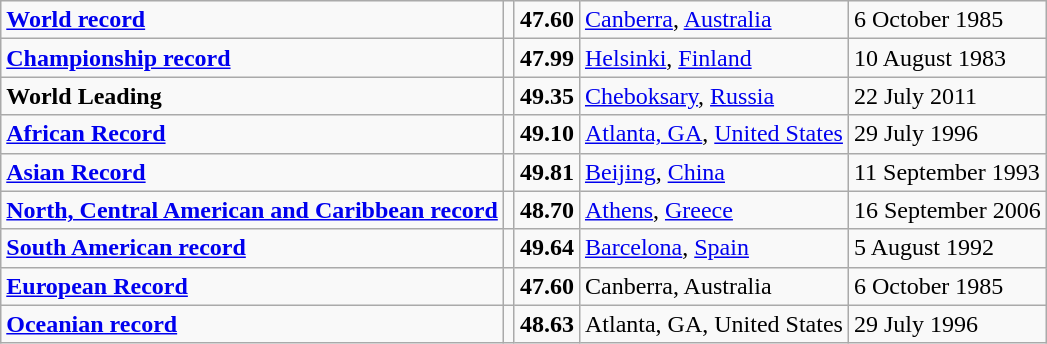<table class="wikitable">
<tr>
<td><strong><a href='#'>World record</a></strong></td>
<td></td>
<td><strong>47.60</strong></td>
<td><a href='#'>Canberra</a>, <a href='#'>Australia</a></td>
<td>6 October 1985</td>
</tr>
<tr>
<td><strong><a href='#'>Championship record</a></strong></td>
<td></td>
<td><strong>47.99</strong></td>
<td><a href='#'>Helsinki</a>, <a href='#'>Finland</a></td>
<td>10 August 1983</td>
</tr>
<tr>
<td><strong>World Leading</strong></td>
<td></td>
<td><strong>49.35</strong></td>
<td><a href='#'>Cheboksary</a>, <a href='#'>Russia</a></td>
<td>22 July 2011</td>
</tr>
<tr>
<td><strong><a href='#'>African Record</a></strong></td>
<td></td>
<td><strong>49.10</strong></td>
<td><a href='#'>Atlanta, GA</a>, <a href='#'>United States</a></td>
<td>29 July 1996</td>
</tr>
<tr>
<td><strong><a href='#'>Asian Record</a></strong></td>
<td></td>
<td><strong>49.81</strong></td>
<td><a href='#'>Beijing</a>, <a href='#'>China</a></td>
<td>11 September 1993</td>
</tr>
<tr>
<td><strong><a href='#'>North, Central American and Caribbean record</a></strong></td>
<td></td>
<td><strong>48.70</strong></td>
<td><a href='#'>Athens</a>, <a href='#'>Greece</a></td>
<td>16 September 2006</td>
</tr>
<tr>
<td><strong><a href='#'>South American record</a></strong></td>
<td></td>
<td><strong>49.64</strong></td>
<td><a href='#'>Barcelona</a>, <a href='#'>Spain</a></td>
<td>5 August 1992</td>
</tr>
<tr>
<td><strong><a href='#'>European Record</a></strong></td>
<td></td>
<td><strong>47.60</strong></td>
<td>Canberra, Australia</td>
<td>6 October 1985</td>
</tr>
<tr>
<td><strong><a href='#'>Oceanian record</a></strong></td>
<td></td>
<td><strong>48.63</strong></td>
<td>Atlanta, GA, United States</td>
<td>29 July 1996</td>
</tr>
</table>
